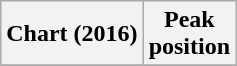<table class="wikitable sortable plainrowheaders" style="text-align:center">
<tr>
<th scope="col">Chart (2016)</th>
<th scope="col">Peak<br>position</th>
</tr>
<tr>
</tr>
</table>
